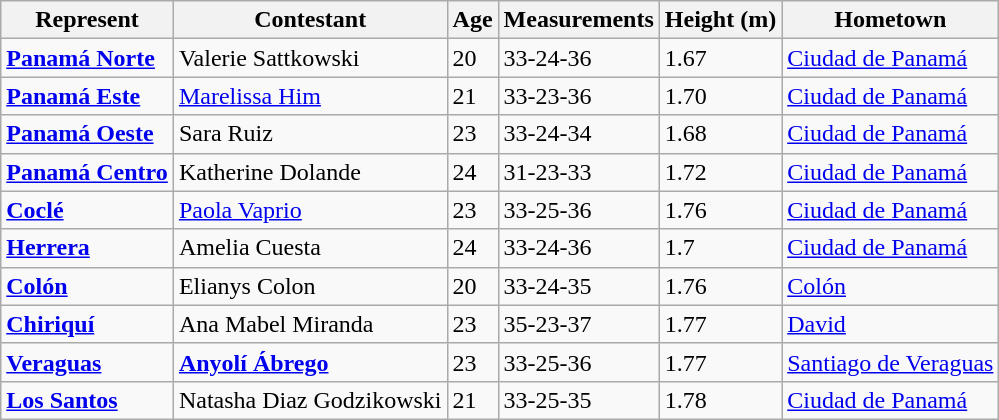<table class="sortable wikitable">
<tr>
<th>Represent</th>
<th>Contestant</th>
<th>Age</th>
<th>Measurements</th>
<th>Height (m)</th>
<th>Hometown</th>
</tr>
<tr>
<td><strong><a href='#'>Panamá Norte</a></strong></td>
<td>Valerie Sattkowski</td>
<td>20</td>
<td>33-24-36</td>
<td>1.67</td>
<td><a href='#'>Ciudad de Panamá</a></td>
</tr>
<tr>
<td><strong><a href='#'>Panamá Este</a></strong></td>
<td><a href='#'>Marelissa Him</a></td>
<td>21</td>
<td>33-23-36</td>
<td>1.70</td>
<td><a href='#'>Ciudad de Panamá</a></td>
</tr>
<tr>
<td><strong><a href='#'>Panamá Oeste</a></strong></td>
<td>Sara Ruiz</td>
<td>23</td>
<td>33-24-34</td>
<td>1.68</td>
<td><a href='#'>Ciudad de Panamá</a></td>
</tr>
<tr>
<td><strong><a href='#'>Panamá Centro</a></strong></td>
<td>Katherine Dolande</td>
<td>24</td>
<td>31-23-33</td>
<td>1.72</td>
<td><a href='#'>Ciudad de Panamá</a></td>
</tr>
<tr>
<td><strong><a href='#'>Coclé</a></strong></td>
<td><a href='#'>Paola Vaprio</a></td>
<td>23</td>
<td>33-25-36</td>
<td>1.76</td>
<td><a href='#'>Ciudad de Panamá</a></td>
</tr>
<tr>
<td><strong><a href='#'>Herrera</a></strong></td>
<td>Amelia Cuesta</td>
<td>24</td>
<td>33-24-36</td>
<td>1.7</td>
<td><a href='#'>Ciudad de Panamá</a></td>
</tr>
<tr>
<td><strong><a href='#'>Colón</a></strong></td>
<td>Elianys Colon</td>
<td>20</td>
<td>33-24-35</td>
<td>1.76</td>
<td><a href='#'>Colón</a></td>
</tr>
<tr>
<td><strong><a href='#'>Chiriquí</a></strong></td>
<td>Ana Mabel Miranda</td>
<td>23</td>
<td>35-23-37</td>
<td>1.77</td>
<td><a href='#'>David</a></td>
</tr>
<tr>
<td><strong><a href='#'>Veraguas</a></strong></td>
<td><strong><a href='#'>Anyolí Ábrego</a></strong></td>
<td>23</td>
<td>33-25-36</td>
<td>1.77</td>
<td><a href='#'>Santiago de Veraguas</a></td>
</tr>
<tr>
<td><strong><a href='#'>Los Santos</a></strong></td>
<td>Natasha Diaz Godzikowski</td>
<td>21</td>
<td>33-25-35</td>
<td>1.78</td>
<td><a href='#'>Ciudad de Panamá</a></td>
</tr>
</table>
